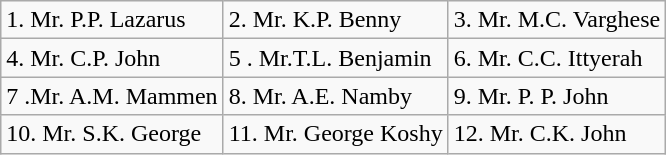<table class="wikitable">
<tr>
<td>1. Mr. P.P. Lazarus</td>
<td>2. Mr. K.P. Benny</td>
<td>3. Mr. M.C. Varghese</td>
</tr>
<tr>
<td>4. Mr. C.P. John</td>
<td>5 . Mr.T.L. Benjamin</td>
<td>6. Mr. C.C. Ittyerah</td>
</tr>
<tr>
<td>7  .Mr. A.M. Mammen</td>
<td>8. Mr. A.E. Namby</td>
<td>9. Mr. P. P. John</td>
</tr>
<tr>
<td>10. Mr. S.K. George</td>
<td>11. Mr. George Koshy</td>
<td>12. Mr. C.K. John</td>
</tr>
</table>
